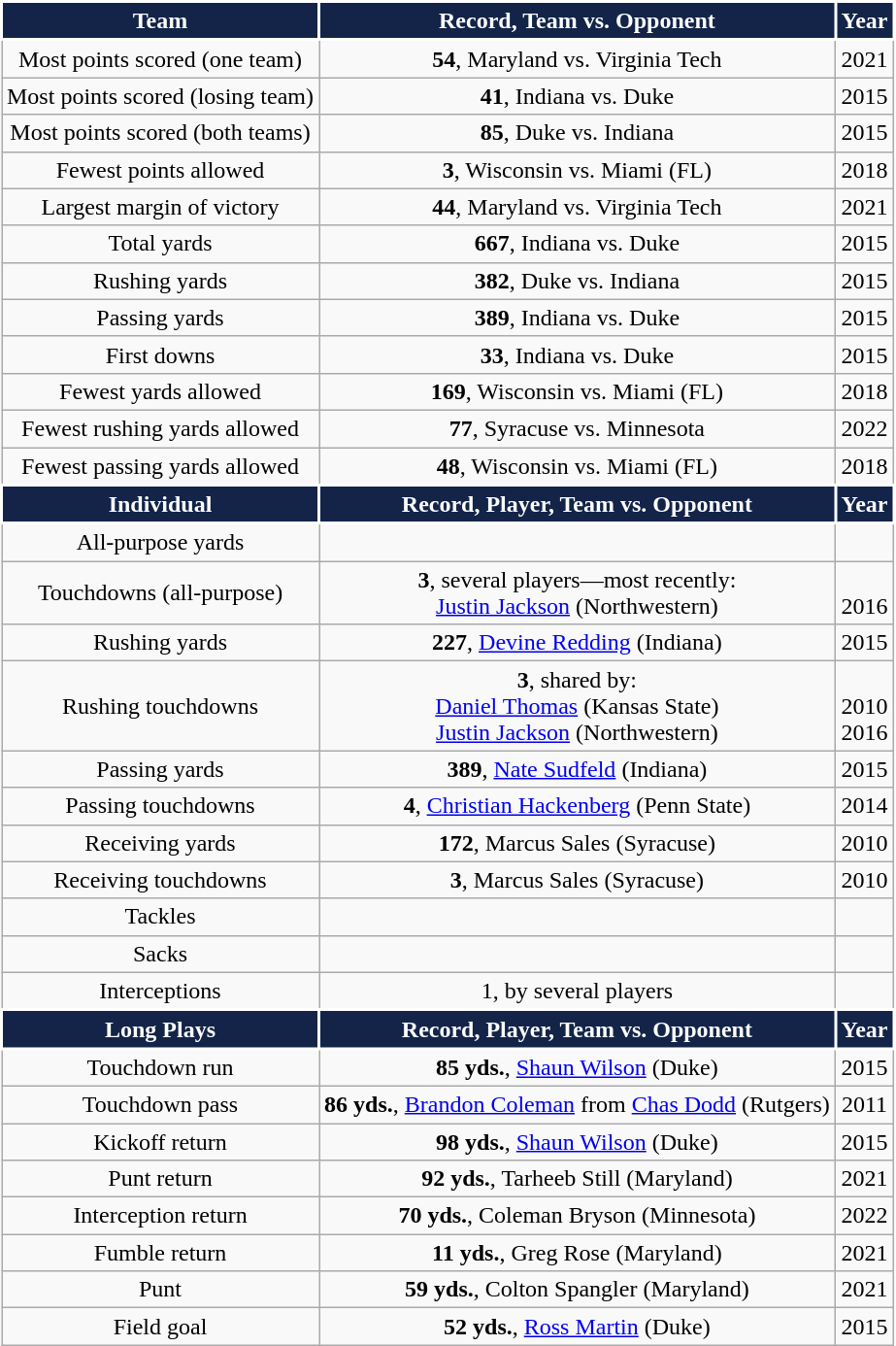<table class="wikitable" style="text-align:center">
<tr>
<th style="background:#132448; color:#FFFFFF; border: 2px solid #FFFFFF;">Team</th>
<th style="background:#132448; color:#FFFFFF; border: 2px solid #FFFFFF;">Record, Team vs. Opponent</th>
<th style="background:#132448; color:#FFFFFF; border: 2px solid #FFFFFF;">Year</th>
</tr>
<tr>
<td>Most points scored (one team)</td>
<td><strong>54</strong>, Maryland vs. Virginia Tech</td>
<td>2021</td>
</tr>
<tr>
<td>Most points scored (losing team)</td>
<td><strong>41</strong>, Indiana vs. Duke</td>
<td>2015</td>
</tr>
<tr>
<td>Most points scored (both teams)</td>
<td><strong>85</strong>, Duke vs. Indiana</td>
<td>2015</td>
</tr>
<tr>
<td>Fewest points allowed</td>
<td><strong>3</strong>, Wisconsin vs. Miami (FL)</td>
<td>2018</td>
</tr>
<tr>
<td>Largest margin of victory</td>
<td><strong>44</strong>, Maryland vs. Virginia Tech</td>
<td>2021</td>
</tr>
<tr>
<td>Total yards</td>
<td><strong>667</strong>, Indiana vs. Duke</td>
<td>2015</td>
</tr>
<tr>
<td>Rushing yards</td>
<td><strong>382</strong>, Duke vs. Indiana</td>
<td>2015</td>
</tr>
<tr>
<td>Passing yards</td>
<td><strong>389</strong>, Indiana vs. Duke</td>
<td>2015</td>
</tr>
<tr>
<td>First downs</td>
<td><strong>33</strong>, Indiana vs. Duke</td>
<td>2015</td>
</tr>
<tr>
<td>Fewest yards allowed</td>
<td><strong>169</strong>, Wisconsin vs. Miami (FL)</td>
<td>2018</td>
</tr>
<tr>
<td>Fewest rushing yards allowed</td>
<td><strong>77</strong>, Syracuse vs. Minnesota</td>
<td>2022</td>
</tr>
<tr>
<td>Fewest passing yards allowed</td>
<td><strong>48</strong>, Wisconsin vs. Miami (FL)</td>
<td>2018</td>
</tr>
<tr>
<th style="background:#132448; color:#FFFFFF; border: 2px solid #FFFFFF;">Individual</th>
<th style="background:#132448; color:#FFFFFF; border: 2px solid #FFFFFF;">Record, Player, Team vs. Opponent</th>
<th style="background:#132448; color:#FFFFFF; border: 2px solid #FFFFFF;">Year</th>
</tr>
<tr>
<td>All-purpose yards</td>
<td></td>
<td></td>
</tr>
<tr>
<td>Touchdowns (all-purpose)</td>
<td><strong>3</strong>, several players—most recently:<br><a href='#'>Justin Jackson</a> (Northwestern)</td>
<td><br>2016</td>
</tr>
<tr>
<td>Rushing yards</td>
<td><strong>227</strong>, <a href='#'>Devine Redding</a> (Indiana)</td>
<td>2015</td>
</tr>
<tr>
<td>Rushing touchdowns</td>
<td><strong>3</strong>, shared by:<br><a href='#'>Daniel Thomas</a> (Kansas State)<br><a href='#'>Justin Jackson</a> (Northwestern)</td>
<td><br>2010<br>2016</td>
</tr>
<tr>
<td>Passing yards</td>
<td><strong>389</strong>, <a href='#'>Nate Sudfeld</a> (Indiana)</td>
<td>2015</td>
</tr>
<tr>
<td>Passing touchdowns</td>
<td><strong>4</strong>, <a href='#'>Christian Hackenberg</a> (Penn State)</td>
<td>2014</td>
</tr>
<tr>
<td>Receiving yards</td>
<td><strong>172</strong>, Marcus Sales (Syracuse)</td>
<td>2010</td>
</tr>
<tr>
<td>Receiving touchdowns</td>
<td><strong>3</strong>, Marcus Sales (Syracuse)</td>
<td>2010</td>
</tr>
<tr>
<td>Tackles</td>
<td></td>
<td></td>
</tr>
<tr>
<td>Sacks</td>
<td></td>
<td></td>
</tr>
<tr>
<td>Interceptions</td>
<td>1, by several players</td>
<td></td>
</tr>
<tr>
<th style="background:#132448; color:#FFFFFF; border: 2px solid #FFFFFF;">Long Plays</th>
<th style="background:#132448; color:#FFFFFF; border: 2px solid #FFFFFF;">Record, Player, Team vs. Opponent</th>
<th style="background:#132448; color:#FFFFFF; border: 2px solid #FFFFFF;">Year</th>
</tr>
<tr>
<td>Touchdown run</td>
<td><strong>85 yds.</strong>, <a href='#'>Shaun Wilson</a> (Duke)</td>
<td>2015</td>
</tr>
<tr>
<td>Touchdown pass</td>
<td><strong>86 yds.</strong>, <a href='#'>Brandon Coleman</a> from <a href='#'>Chas Dodd</a> (Rutgers)</td>
<td>2011</td>
</tr>
<tr>
<td>Kickoff return</td>
<td><strong>98 yds.</strong>, <a href='#'>Shaun Wilson</a> (Duke)</td>
<td>2015</td>
</tr>
<tr>
<td>Punt return</td>
<td><strong>92 yds.</strong>, Tarheeb Still (Maryland)</td>
<td>2021</td>
</tr>
<tr>
<td>Interception return</td>
<td><strong>70 yds.</strong>, Coleman Bryson (Minnesota)</td>
<td>2022</td>
</tr>
<tr>
<td>Fumble return</td>
<td><strong>11 yds.</strong>, Greg Rose (Maryland)</td>
<td>2021</td>
</tr>
<tr>
<td>Punt</td>
<td><strong>59 yds.</strong>, Colton Spangler (Maryland)</td>
<td>2021</td>
</tr>
<tr>
<td>Field goal</td>
<td><strong>52 yds.</strong>, <a href='#'>Ross Martin</a> (Duke)</td>
<td>2015</td>
</tr>
</table>
